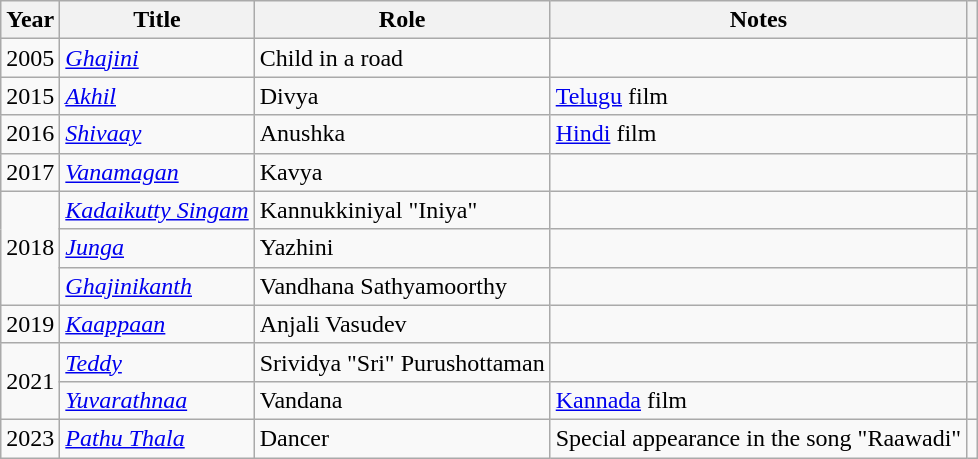<table class="wikitable sortable">
<tr>
<th>Year</th>
<th>Title</th>
<th>Role</th>
<th class="unsortable">Notes</th>
<th class="unsortable"></th>
</tr>
<tr>
<td>2005</td>
<td><em><a href='#'>Ghajini</a></em></td>
<td>Child in a road</td>
<td></td>
<td></td>
</tr>
<tr>
<td>2015</td>
<td><em><a href='#'>Akhil</a></em></td>
<td>Divya</td>
<td><a href='#'>Telugu</a> film</td>
<td></td>
</tr>
<tr>
<td>2016</td>
<td><em><a href='#'>Shivaay</a></em></td>
<td>Anushka</td>
<td><a href='#'>Hindi</a> film</td>
<td></td>
</tr>
<tr>
<td>2017</td>
<td><em><a href='#'>Vanamagan</a></em></td>
<td>Kavya</td>
<td></td>
<td></td>
</tr>
<tr>
<td rowspan="3">2018</td>
<td><em><a href='#'>Kadaikutty Singam</a></em></td>
<td>Kannukkiniyal "Iniya"</td>
<td></td>
<td></td>
</tr>
<tr>
<td><em><a href='#'>Junga</a></em></td>
<td>Yazhini</td>
<td></td>
<td></td>
</tr>
<tr>
<td><em><a href='#'>Ghajinikanth</a></em></td>
<td>Vandhana Sathyamoorthy</td>
<td></td>
<td></td>
</tr>
<tr>
<td>2019</td>
<td><em><a href='#'>Kaappaan</a></em></td>
<td>Anjali Vasudev</td>
<td></td>
<td></td>
</tr>
<tr>
<td rowspan="2">2021</td>
<td><a href='#'><em>Teddy</em></a></td>
<td>Srividya "Sri" Purushottaman</td>
<td></td>
<td></td>
</tr>
<tr>
<td><em><a href='#'>Yuvarathnaa</a></em></td>
<td>Vandana</td>
<td><a href='#'>Kannada</a> film</td>
<td></td>
</tr>
<tr>
<td>2023</td>
<td><em><a href='#'>Pathu Thala</a></em></td>
<td>Dancer</td>
<td>Special appearance in the song "Raawadi"</td>
<td></td>
</tr>
</table>
